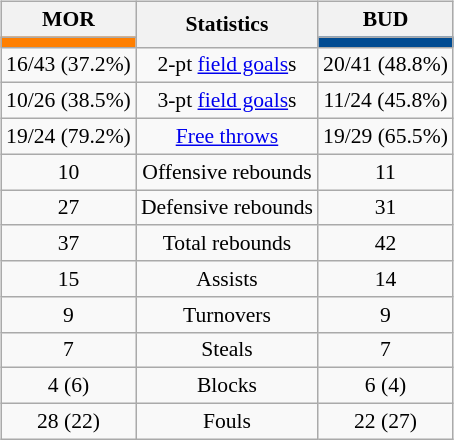<table style="width:100%;">
<tr>
<td valign=top align=right width=33%><br>













</td>
<td style="vertical-align:top; align:center; width:33%;"><br><table style="width:100%;">
<tr>
<td style="width=50%;"></td>
<td></td>
<td style="width=50%;"></td>
</tr>
</table>
<table class="wikitable" style="font-size:90%; text-align:center; margin:auto;" align=center>
<tr>
<th>MOR</th>
<th rowspan=2>Statistics</th>
<th>BUD</th>
</tr>
<tr>
<td style="background:#FF7F00;"></td>
<td style="background:#004B92;"></td>
</tr>
<tr>
<td>16/43 (37.2%)</td>
<td>2-pt <a href='#'>field goals</a>s</td>
<td>20/41 (48.8%)</td>
</tr>
<tr>
<td>10/26 (38.5%)</td>
<td>3-pt <a href='#'>field goals</a>s</td>
<td>11/24 (45.8%)</td>
</tr>
<tr>
<td>19/24 (79.2%)</td>
<td><a href='#'>Free throws</a></td>
<td>19/29 (65.5%)</td>
</tr>
<tr>
<td>10</td>
<td>Offensive rebounds</td>
<td>11</td>
</tr>
<tr>
<td>27</td>
<td>Defensive rebounds</td>
<td>31</td>
</tr>
<tr>
<td>37</td>
<td>Total rebounds</td>
<td>42</td>
</tr>
<tr>
<td>15</td>
<td>Assists</td>
<td>14</td>
</tr>
<tr>
<td>9</td>
<td>Turnovers</td>
<td>9</td>
</tr>
<tr>
<td>7</td>
<td>Steals</td>
<td>7</td>
</tr>
<tr>
<td>4 (6)</td>
<td>Blocks</td>
<td>6 (4)</td>
</tr>
<tr>
<td>28 (22)</td>
<td>Fouls</td>
<td>22 (27)</td>
</tr>
</table>
</td>
<td style="vertical-align:top; align:left; width:33%;"><br>













</td>
</tr>
</table>
